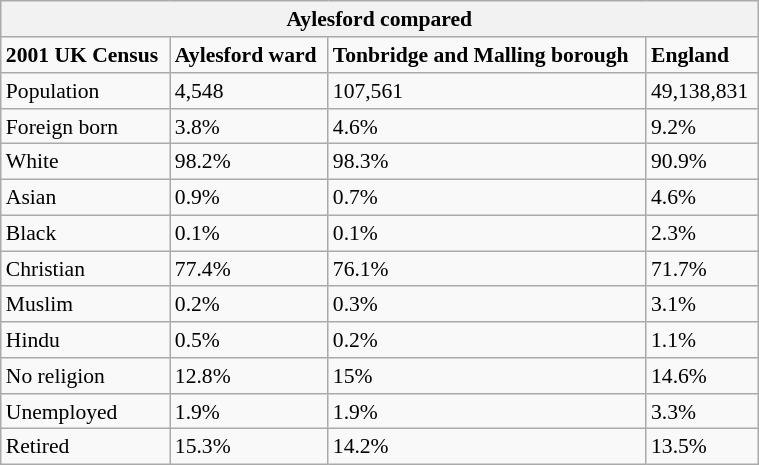<table class="wikitable" id="toc" style="float: right; margin-left: 2em; width: 40%; font-size: 90%;" cellspacing="3">
<tr>
<th colspan="4"><strong>Aylesford compared</strong></th>
</tr>
<tr>
<td><strong>2001 UK Census</strong></td>
<td><strong>Aylesford ward</strong></td>
<td><strong>Tonbridge and Malling borough</strong></td>
<td><strong>England</strong></td>
</tr>
<tr>
<td>Population</td>
<td>4,548</td>
<td>107,561</td>
<td>49,138,831</td>
</tr>
<tr>
<td>Foreign born</td>
<td>3.8%</td>
<td>4.6%</td>
<td>9.2%</td>
</tr>
<tr>
<td>White</td>
<td>98.2%</td>
<td>98.3%</td>
<td>90.9%</td>
</tr>
<tr>
<td>Asian</td>
<td>0.9%</td>
<td>0.7%</td>
<td>4.6%</td>
</tr>
<tr>
<td>Black</td>
<td>0.1%</td>
<td>0.1%</td>
<td>2.3%</td>
</tr>
<tr>
<td>Christian</td>
<td>77.4%</td>
<td>76.1%</td>
<td>71.7%</td>
</tr>
<tr>
<td>Muslim</td>
<td>0.2%</td>
<td>0.3%</td>
<td>3.1%</td>
</tr>
<tr>
<td>Hindu</td>
<td>0.5%</td>
<td>0.2%</td>
<td>1.1%</td>
</tr>
<tr>
<td>No religion</td>
<td>12.8%</td>
<td>15%</td>
<td>14.6%</td>
</tr>
<tr>
<td>Unemployed</td>
<td>1.9%</td>
<td>1.9%</td>
<td>3.3%</td>
</tr>
<tr>
<td>Retired</td>
<td>15.3%</td>
<td>14.2%</td>
<td>13.5%</td>
</tr>
</table>
